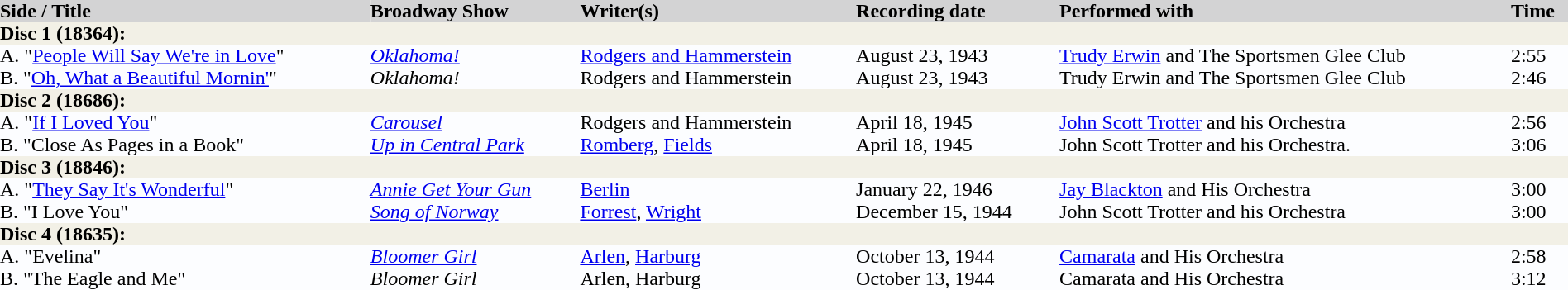<table border="0" cellpadding="0" cellspacing="0" style="width: 100%; margin: 1em 1em 1em 0; background: #FCFDFF; border-collapse: collapse;">
<tr bgcolor=#D3D3D4>
<td><strong>Side / Title</strong></td>
<td><strong>Broadway Show</strong></td>
<td><strong>Writer(s)</strong></td>
<td><strong>Recording date</strong></td>
<td><strong>Performed with</strong></td>
<td><strong>Time</strong></td>
</tr>
<tr bgcolor=#F2F0E6>
<td colspan=6><strong>Disc 1 (18364):</strong></td>
</tr>
<tr>
<td>A.  "<a href='#'>People Will Say We're in Love</a>"</td>
<td><em><a href='#'>Oklahoma!</a></em></td>
<td><a href='#'>Rodgers and Hammerstein</a></td>
<td>August 23, 1943</td>
<td><a href='#'>Trudy Erwin</a> and The Sportsmen Glee Club</td>
<td>2:55</td>
</tr>
<tr>
<td>B.  "<a href='#'>Oh, What a Beautiful Mornin'</a>"</td>
<td><em>Oklahoma!</em></td>
<td>Rodgers and Hammerstein</td>
<td>August 23, 1943</td>
<td>Trudy Erwin and The Sportsmen Glee Club</td>
<td>2:46</td>
</tr>
<tr bgcolor=#F2F0E6>
<td colspan=6><strong>Disc 2 (18686):</strong></td>
</tr>
<tr>
<td>A.  "<a href='#'>If I Loved You</a>"</td>
<td><em><a href='#'>Carousel</a></em></td>
<td>Rodgers and Hammerstein</td>
<td>April 18, 1945</td>
<td><a href='#'>John Scott Trotter</a> and his Orchestra</td>
<td>2:56</td>
</tr>
<tr>
<td>B.  "Close As Pages in a Book"</td>
<td><em><a href='#'>Up in Central Park</a></em></td>
<td><a href='#'>Romberg</a>, <a href='#'>Fields</a></td>
<td>April 18, 1945</td>
<td>John Scott Trotter and his Orchestra.</td>
<td>3:06</td>
</tr>
<tr bgcolor=#F2F0E6>
<td colspan=6><strong>Disc 3 (18846):</strong></td>
</tr>
<tr>
<td>A.  "<a href='#'>They Say It's Wonderful</a>"</td>
<td><em><a href='#'>Annie Get Your Gun</a></em></td>
<td><a href='#'>Berlin</a></td>
<td>January 22, 1946</td>
<td><a href='#'>Jay Blackton</a> and His Orchestra</td>
<td>3:00</td>
</tr>
<tr>
<td>B.  "I Love You"</td>
<td><em><a href='#'>Song of Norway</a></em></td>
<td><a href='#'>Forrest</a>, <a href='#'>Wright</a></td>
<td>December 15, 1944</td>
<td>John Scott Trotter and his Orchestra</td>
<td>3:00</td>
</tr>
<tr bgcolor=#F2F0E6>
<td colspan=6><strong>Disc 4 (18635):</strong></td>
</tr>
<tr>
<td>A.  "Evelina"</td>
<td><em><a href='#'>Bloomer Girl</a></em></td>
<td><a href='#'>Arlen</a>, <a href='#'>Harburg</a></td>
<td>October 13, 1944</td>
<td><a href='#'>Camarata</a> and His Orchestra</td>
<td>2:58</td>
</tr>
<tr>
<td>B.  "The Eagle and Me"</td>
<td><em>Bloomer Girl</em></td>
<td>Arlen, Harburg</td>
<td>October 13, 1944</td>
<td>Camarata and His Orchestra</td>
<td>3:12</td>
</tr>
</table>
